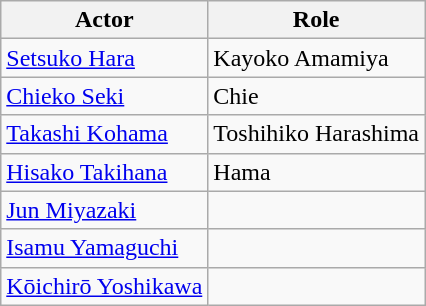<table class="wikitable">
<tr>
<th>Actor</th>
<th>Role</th>
</tr>
<tr>
<td><a href='#'>Setsuko Hara</a></td>
<td>Kayoko Amamiya</td>
</tr>
<tr>
<td><a href='#'>Chieko Seki</a></td>
<td>Chie</td>
</tr>
<tr>
<td><a href='#'>Takashi Kohama</a></td>
<td>Toshihiko Harashima</td>
</tr>
<tr>
<td><a href='#'>Hisako Takihana</a></td>
<td>Hama</td>
</tr>
<tr>
<td><a href='#'>Jun Miyazaki</a></td>
<td></td>
</tr>
<tr>
<td><a href='#'>Isamu Yamaguchi</a></td>
<td></td>
</tr>
<tr>
<td><a href='#'>Kōichirō Yoshikawa</a></td>
<td></td>
</tr>
</table>
